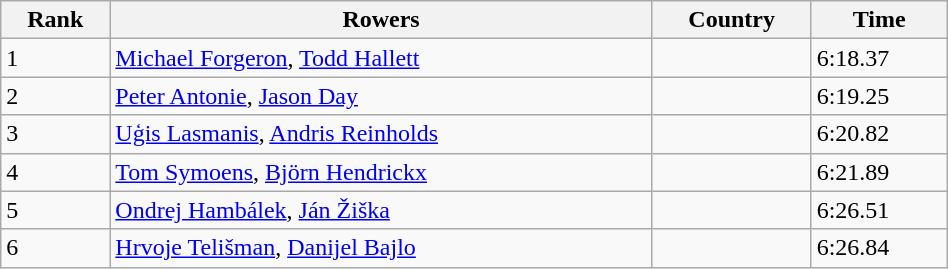<table class="wikitable" width=50%>
<tr>
<th>Rank</th>
<th>Rowers</th>
<th>Country</th>
<th>Time</th>
</tr>
<tr>
<td>1</td>
<td><a href='#'>Michael Forgeron</a>, <a href='#'>Todd Hallett</a></td>
<td></td>
<td>6:18.37</td>
</tr>
<tr>
<td>2</td>
<td><a href='#'>Peter Antonie</a>, <a href='#'>Jason Day</a></td>
<td></td>
<td>6:19.25</td>
</tr>
<tr>
<td>3</td>
<td><a href='#'>Uģis Lasmanis</a>, <a href='#'>Andris Reinholds</a></td>
<td></td>
<td>6:20.82</td>
</tr>
<tr>
<td>4</td>
<td><a href='#'>Tom Symoens</a>, <a href='#'>Björn Hendrickx</a></td>
<td></td>
<td>6:21.89</td>
</tr>
<tr>
<td>5</td>
<td><a href='#'>Ondrej Hambálek</a>, <a href='#'>Ján Žiška</a></td>
<td></td>
<td>6:26.51</td>
</tr>
<tr>
<td>6</td>
<td><a href='#'>Hrvoje Telišman</a>, <a href='#'>Danijel Bajlo</a></td>
<td></td>
<td>6:26.84</td>
</tr>
</table>
